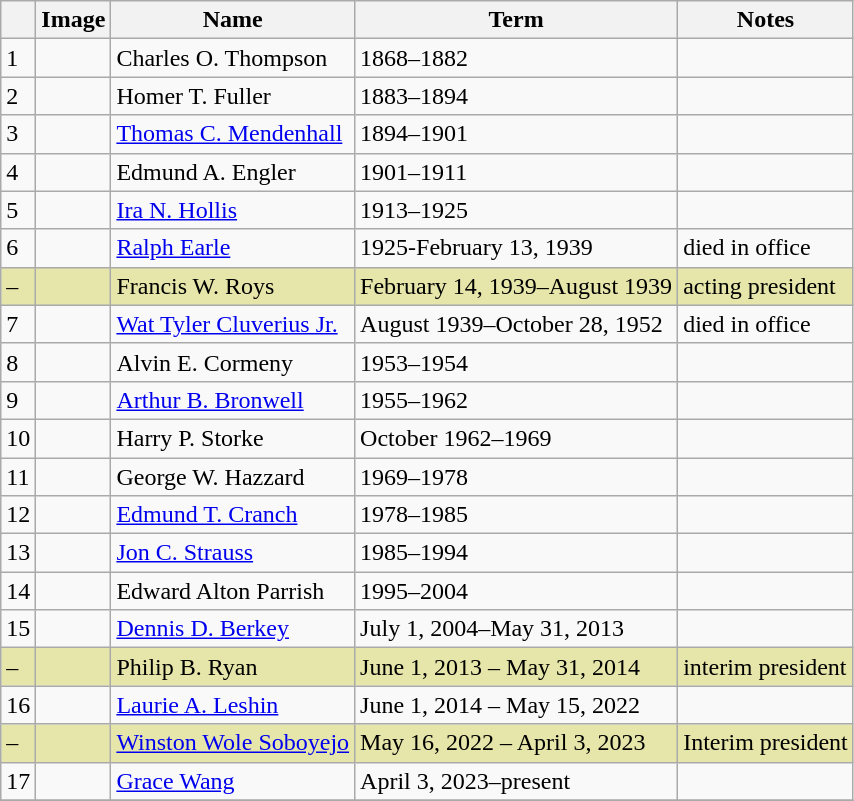<table class="wikitable">
<tr>
<th></th>
<th>Image</th>
<th>Name</th>
<th>Term</th>
<th>Notes</th>
</tr>
<tr>
<td>1</td>
<td></td>
<td>Charles O. Thompson</td>
<td>1868–1882</td>
<td></td>
</tr>
<tr>
<td>2</td>
<td></td>
<td>Homer T. Fuller</td>
<td>1883–1894</td>
<td></td>
</tr>
<tr>
<td>3</td>
<td></td>
<td><a href='#'>Thomas C. Mendenhall</a></td>
<td>1894–1901</td>
<td></td>
</tr>
<tr>
<td>4</td>
<td></td>
<td>Edmund A. Engler</td>
<td>1901–1911</td>
<td></td>
</tr>
<tr>
<td>5</td>
<td></td>
<td><a href='#'>Ira N. Hollis</a></td>
<td>1913–1925</td>
<td></td>
</tr>
<tr>
<td>6</td>
<td></td>
<td><a href='#'>Ralph Earle</a></td>
<td>1925-February 13, 1939</td>
<td>died in office</td>
</tr>
<tr bgcolor="#e6e6aa">
<td>–</td>
<td></td>
<td>Francis W. Roys</td>
<td>February 14, 1939–August 1939</td>
<td>acting president</td>
</tr>
<tr>
<td>7</td>
<td></td>
<td><a href='#'>Wat Tyler Cluverius Jr.</a></td>
<td>August 1939–October 28, 1952</td>
<td>died in office</td>
</tr>
<tr>
<td>8</td>
<td></td>
<td>Alvin E. Cormeny</td>
<td>1953–1954</td>
<td></td>
</tr>
<tr>
<td>9</td>
<td></td>
<td><a href='#'>Arthur B. Bronwell</a></td>
<td>1955–1962</td>
<td></td>
</tr>
<tr>
<td>10</td>
<td></td>
<td>Harry P. Storke</td>
<td>October 1962–1969</td>
<td></td>
</tr>
<tr>
<td>11</td>
<td></td>
<td>George W. Hazzard</td>
<td>1969–1978</td>
<td></td>
</tr>
<tr>
<td>12</td>
<td></td>
<td><a href='#'>Edmund T. Cranch</a></td>
<td>1978–1985</td>
<td></td>
</tr>
<tr>
<td>13</td>
<td></td>
<td><a href='#'>Jon C. Strauss</a></td>
<td>1985–1994</td>
<td></td>
</tr>
<tr>
<td>14</td>
<td></td>
<td>Edward Alton Parrish</td>
<td>1995–2004</td>
<td></td>
</tr>
<tr>
<td>15</td>
<td></td>
<td><a href='#'>Dennis D. Berkey</a></td>
<td>July 1, 2004–May 31, 2013</td>
<td></td>
</tr>
<tr bgcolor="#e6e6aa">
<td>–</td>
<td></td>
<td>Philip B. Ryan</td>
<td>June 1, 2013 – May 31, 2014</td>
<td>interim president</td>
</tr>
<tr>
<td>16</td>
<td></td>
<td><a href='#'>Laurie A. Leshin</a></td>
<td>June 1, 2014 – May 15, 2022</td>
<td></td>
</tr>
<tr bgcolor="#e6e6aa">
<td>–</td>
<td></td>
<td><a href='#'>Winston Wole Soboyejo</a></td>
<td>May 16, 2022 – April 3, 2023</td>
<td>Interim president</td>
</tr>
<tr>
<td>17</td>
<td></td>
<td><a href='#'>Grace Wang</a></td>
<td>April 3, 2023–present</td>
<td></td>
</tr>
<tr>
</tr>
</table>
